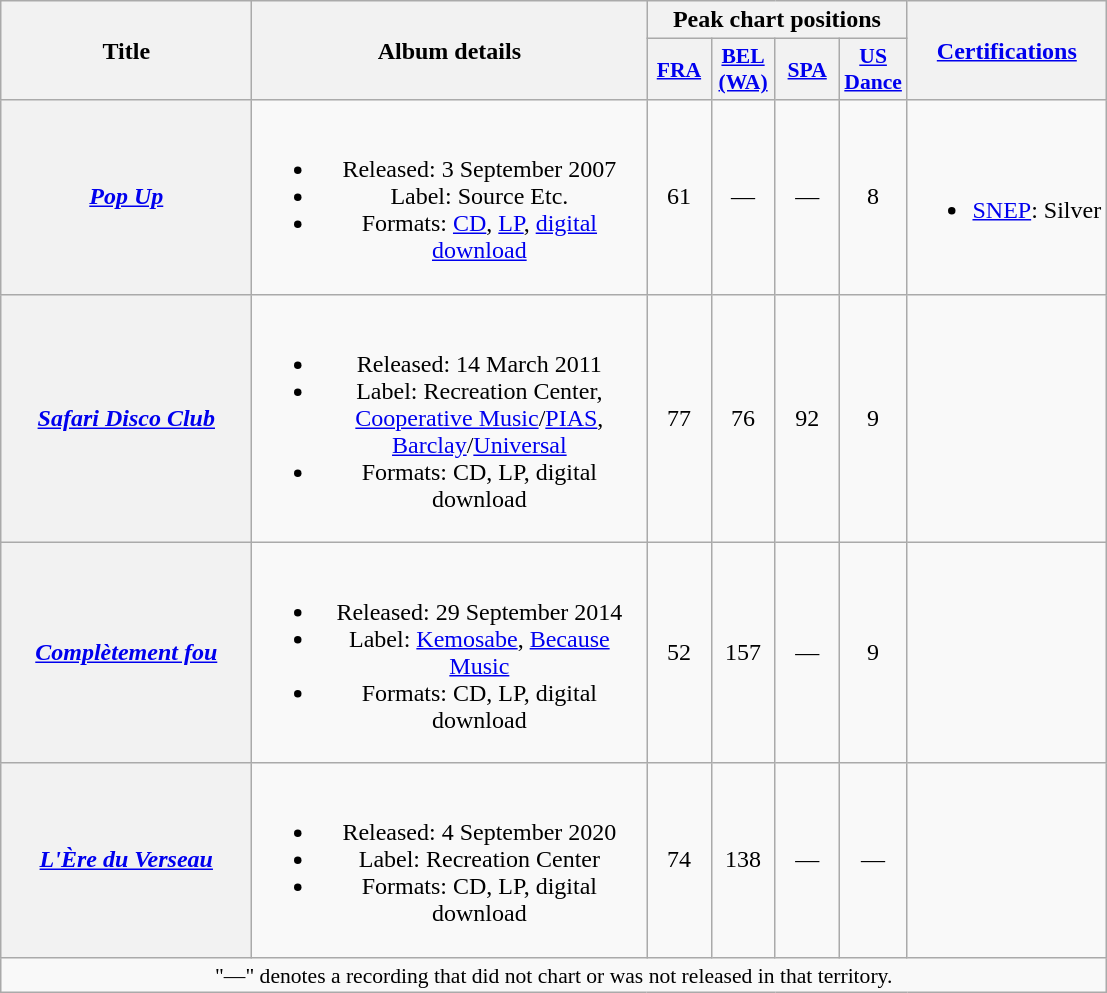<table class="wikitable plainrowheaders" style="text-align:center;">
<tr>
<th scope="col" rowspan="2" style="width:10em;">Title</th>
<th scope="col" rowspan="2" style="width:16em;">Album details</th>
<th scope="col" colspan="4">Peak chart positions</th>
<th scope="col" rowspan="2"><a href='#'>Certifications</a></th>
</tr>
<tr>
<th scope="col" style="width:2.5em;font-size:90%;"><a href='#'>FRA</a><br></th>
<th scope="col" style="width:2.5em;font-size:90%;"><a href='#'>BEL<br>(WA)</a><br></th>
<th scope="col" style="width:2.5em;font-size:90%;"><a href='#'>SPA</a><br></th>
<th scope="col" style="width:2.5em;font-size:90%;"><a href='#'>US<br>Dance</a><br></th>
</tr>
<tr>
<th scope="row"><em><a href='#'>Pop Up</a></em></th>
<td><br><ul><li>Released: 3 September 2007</li><li>Label: Source Etc.</li><li>Formats: <a href='#'>CD</a>, <a href='#'>LP</a>, <a href='#'>digital download</a></li></ul></td>
<td>61</td>
<td>—</td>
<td>—</td>
<td>8</td>
<td><br><ul><li><a href='#'>SNEP</a>: Silver</li></ul></td>
</tr>
<tr>
<th scope="row"><em><a href='#'>Safari Disco Club</a></em></th>
<td><br><ul><li>Released: 14 March 2011</li><li>Label: Recreation Center, <a href='#'>Cooperative Music</a>/<a href='#'>PIAS</a>, <a href='#'>Barclay</a>/<a href='#'>Universal</a></li><li>Formats: CD, LP, digital download</li></ul></td>
<td>77</td>
<td>76</td>
<td>92</td>
<td>9</td>
<td></td>
</tr>
<tr>
<th scope="row"><em><a href='#'>Complètement fou</a></em></th>
<td><br><ul><li>Released: 29 September 2014</li><li>Label: <a href='#'>Kemosabe</a>, <a href='#'>Because Music</a></li><li>Formats: CD, LP, digital download</li></ul></td>
<td>52</td>
<td>157</td>
<td>—</td>
<td>9</td>
<td></td>
</tr>
<tr>
<th scope="row"><em><a href='#'>L'Ère du Verseau</a></em></th>
<td><br><ul><li>Released: 4 September 2020</li><li>Label: Recreation Center</li><li>Formats: CD, LP, digital download</li></ul></td>
<td>74<br></td>
<td>138</td>
<td>—</td>
<td>—</td>
<td></td>
</tr>
<tr>
<td colspan="8" style="font-size:90%">"—" denotes a recording that did not chart or was not released in that territory.</td>
</tr>
</table>
